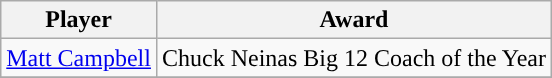<table class="wikitable" style="text-align: center">
<tr align=center>
<th>Player</th>
<th>Award</th>
</tr>
<tr>
<td><a href='#'>Matt Campbell</a></td>
<td>Chuck Neinas Big 12 Coach of the Year</td>
</tr>
<tr>
</tr>
</table>
